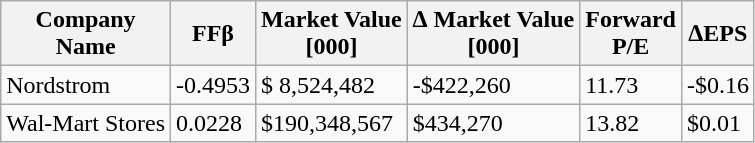<table class="wikitable" border="1">
<tr>
<th>Company<br> Name</th>
<th>FFβ</th>
<th>Market Value<br> [000]</th>
<th>∆ Market Value<br> [000]</th>
<th>Forward<br> P/E</th>
<th>∆EPS</th>
</tr>
<tr>
<td>Nordstrom</td>
<td>-0.4953</td>
<td>$      8,524,482</td>
<td>-$422,260</td>
<td>11.73</td>
<td>-$0.16</td>
</tr>
<tr>
<td>Wal-Mart Stores</td>
<td>0.0228</td>
<td>$190,348,567</td>
<td>$434,270</td>
<td>13.82</td>
<td>$0.01</td>
</tr>
</table>
